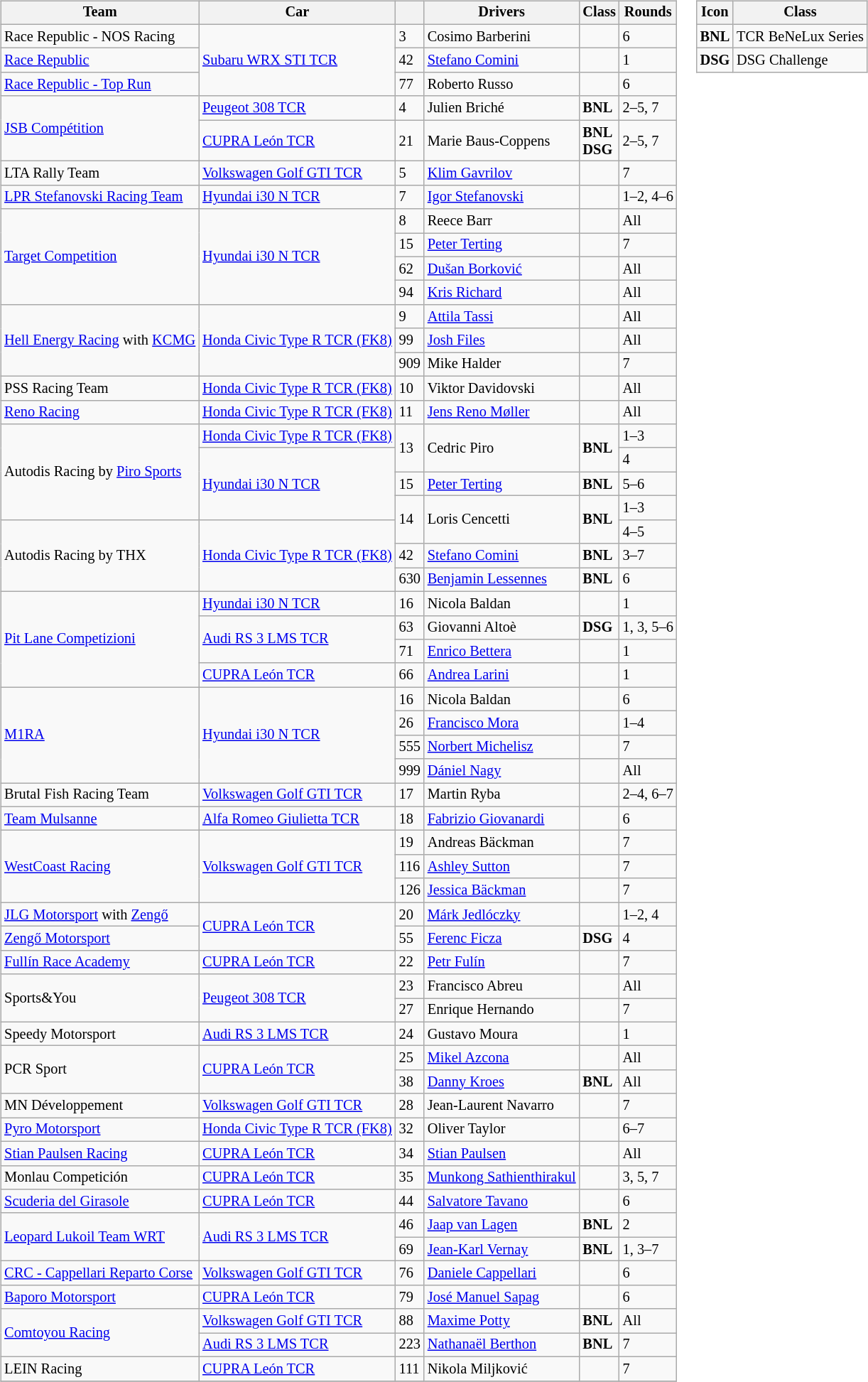<table>
<tr>
<td><br><table class="wikitable" style="font-size: 85%">
<tr>
<th>Team</th>
<th>Car</th>
<th></th>
<th>Drivers</th>
<th>Class</th>
<th>Rounds</th>
</tr>
<tr>
<td> Race Republic - NOS Racing</td>
<td rowspan=3><a href='#'>Subaru WRX STI TCR</a></td>
<td>3</td>
<td> Cosimo Barberini</td>
<td></td>
<td>6</td>
</tr>
<tr>
<td> <a href='#'>Race Republic</a></td>
<td>42</td>
<td> <a href='#'>Stefano Comini</a></td>
<td></td>
<td>1</td>
</tr>
<tr>
<td> <a href='#'>Race Republic - Top Run</a></td>
<td>77</td>
<td> Roberto Russo</td>
<td></td>
<td>6</td>
</tr>
<tr>
<td rowspan=2> <a href='#'>JSB Compétition</a></td>
<td><a href='#'>Peugeot 308 TCR</a></td>
<td>4</td>
<td> Julien Briché</td>
<td><strong><span>BNL</span></strong></td>
<td>2–5, 7</td>
</tr>
<tr>
<td><a href='#'>CUPRA León TCR</a></td>
<td>21</td>
<td> Marie Baus-Coppens</td>
<td><strong><span>BNL</span></strong><br><strong><span>DSG</span></strong></td>
<td>2–5, 7</td>
</tr>
<tr>
<td> LTA Rally Team</td>
<td><a href='#'>Volkswagen Golf GTI TCR</a></td>
<td>5</td>
<td> <a href='#'>Klim Gavrilov</a></td>
<td></td>
<td>7</td>
</tr>
<tr>
<td> <a href='#'>LPR Stefanovski Racing Team</a></td>
<td><a href='#'>Hyundai i30 N TCR</a></td>
<td>7</td>
<td> <a href='#'>Igor Stefanovski</a></td>
<td></td>
<td>1–2, 4–6</td>
</tr>
<tr>
<td rowspan=4> <a href='#'>Target Competition</a></td>
<td rowspan=4><a href='#'>Hyundai i30 N TCR</a></td>
<td>8</td>
<td> Reece Barr</td>
<td></td>
<td>All</td>
</tr>
<tr>
<td>15</td>
<td> <a href='#'>Peter Terting</a></td>
<td></td>
<td>7</td>
</tr>
<tr>
<td>62</td>
<td> <a href='#'>Dušan Borković</a></td>
<td></td>
<td>All</td>
</tr>
<tr>
<td>94</td>
<td> <a href='#'>Kris Richard</a></td>
<td></td>
<td>All</td>
</tr>
<tr>
<td rowspan=3> <a href='#'>Hell Energy Racing</a> with <a href='#'>KCMG</a></td>
<td rowspan=3><a href='#'>Honda Civic Type R TCR (FK8)</a></td>
<td>9</td>
<td> <a href='#'>Attila Tassi</a></td>
<td></td>
<td>All</td>
</tr>
<tr>
<td>99</td>
<td> <a href='#'>Josh Files</a></td>
<td></td>
<td>All</td>
</tr>
<tr>
<td>909</td>
<td> Mike Halder</td>
<td></td>
<td>7</td>
</tr>
<tr>
<td> PSS Racing Team</td>
<td><a href='#'>Honda Civic Type R TCR (FK8)</a></td>
<td>10</td>
<td> Viktor Davidovski</td>
<td></td>
<td>All</td>
</tr>
<tr>
<td> <a href='#'>Reno Racing</a></td>
<td><a href='#'>Honda Civic Type R TCR (FK8)</a></td>
<td>11</td>
<td> <a href='#'>Jens Reno Møller</a></td>
<td></td>
<td>All</td>
</tr>
<tr>
<td rowspan="4"> Autodis Racing by <a href='#'>Piro Sports</a></td>
<td><a href='#'>Honda Civic Type R TCR (FK8)</a></td>
<td rowspan=2>13</td>
<td rowspan=2> Cedric Piro</td>
<td rowspan=2><strong><span>BNL</span></strong></td>
<td>1–3</td>
</tr>
<tr>
<td rowspan="3"><a href='#'>Hyundai i30 N TCR</a></td>
<td>4</td>
</tr>
<tr>
<td>15</td>
<td> <a href='#'>Peter Terting</a></td>
<td><strong><span>BNL</span></strong></td>
<td>5–6</td>
</tr>
<tr>
<td rowspan=2>14</td>
<td rowspan=2> Loris Cencetti</td>
<td rowspan=2><strong><span>BNL</span></strong></td>
<td>1–3</td>
</tr>
<tr>
<td rowspan=3> Autodis Racing by THX</td>
<td rowspan=3><a href='#'>Honda Civic Type R TCR (FK8)</a></td>
<td>4–5</td>
</tr>
<tr>
<td>42</td>
<td> <a href='#'>Stefano Comini</a></td>
<td><strong><span>BNL</span></strong></td>
<td>3–7</td>
</tr>
<tr>
<td>630</td>
<td> <a href='#'>Benjamin Lessennes</a></td>
<td><strong><span>BNL</span></strong></td>
<td>6</td>
</tr>
<tr>
<td rowspan=4> <a href='#'>Pit Lane Competizioni</a></td>
<td><a href='#'>Hyundai i30 N TCR</a></td>
<td>16</td>
<td> Nicola Baldan</td>
<td></td>
<td>1</td>
</tr>
<tr>
<td rowspan=2><a href='#'>Audi RS 3 LMS TCR</a></td>
<td>63</td>
<td> Giovanni Altoè</td>
<td><strong><span>DSG</span></strong></td>
<td>1, 3, 5–6</td>
</tr>
<tr>
<td>71</td>
<td> <a href='#'>Enrico Bettera</a></td>
<td></td>
<td>1</td>
</tr>
<tr>
<td><a href='#'>CUPRA León TCR</a></td>
<td>66</td>
<td> <a href='#'>Andrea Larini</a></td>
<td></td>
<td>1</td>
</tr>
<tr>
<td rowspan=4> <a href='#'>M1RA</a></td>
<td rowspan=4><a href='#'>Hyundai i30 N TCR</a></td>
<td>16</td>
<td> Nicola Baldan</td>
<td></td>
<td>6</td>
</tr>
<tr>
<td>26</td>
<td> <a href='#'>Francisco Mora</a></td>
<td></td>
<td>1–4</td>
</tr>
<tr>
<td>555</td>
<td> <a href='#'>Norbert Michelisz</a></td>
<td></td>
<td>7</td>
</tr>
<tr>
<td>999</td>
<td> <a href='#'>Dániel Nagy</a></td>
<td></td>
<td>All</td>
</tr>
<tr>
<td> Brutal Fish Racing Team</td>
<td><a href='#'>Volkswagen Golf GTI TCR</a></td>
<td>17</td>
<td> Martin Ryba</td>
<td></td>
<td>2–4, 6–7</td>
</tr>
<tr>
<td> <a href='#'>Team Mulsanne</a></td>
<td><a href='#'>Alfa Romeo Giulietta TCR</a></td>
<td>18</td>
<td> <a href='#'>Fabrizio Giovanardi</a></td>
<td></td>
<td>6</td>
</tr>
<tr>
<td rowspan=3> <a href='#'>WestCoast Racing</a></td>
<td rowspan=3><a href='#'>Volkswagen Golf GTI TCR</a></td>
<td>19</td>
<td> Andreas Bäckman</td>
<td></td>
<td>7</td>
</tr>
<tr>
<td>116</td>
<td> <a href='#'>Ashley Sutton</a></td>
<td></td>
<td>7</td>
</tr>
<tr>
<td>126</td>
<td> <a href='#'>Jessica Bäckman</a></td>
<td></td>
<td>7</td>
</tr>
<tr>
<td> <a href='#'>JLG Motorsport</a> with <a href='#'>Zengő</a></td>
<td rowspan=2><a href='#'>CUPRA León TCR</a></td>
<td>20</td>
<td> <a href='#'>Márk Jedlóczky</a></td>
<td></td>
<td>1–2, 4</td>
</tr>
<tr>
<td> <a href='#'>Zengő Motorsport</a></td>
<td>55</td>
<td> <a href='#'>Ferenc Ficza</a></td>
<td><strong><span>DSG</span></strong></td>
<td>4</td>
</tr>
<tr>
<td> <a href='#'>Fullín Race Academy</a></td>
<td><a href='#'>CUPRA León TCR</a></td>
<td>22</td>
<td> <a href='#'>Petr Fulín</a></td>
<td></td>
<td>7</td>
</tr>
<tr>
<td rowspan=2> Sports&You</td>
<td rowspan=2><a href='#'>Peugeot 308 TCR</a></td>
<td>23</td>
<td> Francisco Abreu</td>
<td></td>
<td>All</td>
</tr>
<tr>
<td>27</td>
<td> Enrique Hernando</td>
<td></td>
<td>7</td>
</tr>
<tr>
<td> Speedy Motorsport</td>
<td><a href='#'>Audi RS 3 LMS TCR</a></td>
<td>24</td>
<td> Gustavo Moura</td>
<td></td>
<td>1</td>
</tr>
<tr>
<td rowspan=2> PCR Sport</td>
<td rowspan=2><a href='#'>CUPRA León TCR</a></td>
<td>25</td>
<td> <a href='#'>Mikel Azcona</a></td>
<td></td>
<td>All</td>
</tr>
<tr>
<td>38</td>
<td> <a href='#'>Danny Kroes</a></td>
<td><strong><span>BNL</span></strong></td>
<td>All</td>
</tr>
<tr>
<td> MN Développement</td>
<td><a href='#'>Volkswagen Golf GTI TCR</a></td>
<td>28</td>
<td> Jean-Laurent Navarro</td>
<td></td>
<td>7</td>
</tr>
<tr>
<td> <a href='#'>Pyro Motorsport</a></td>
<td><a href='#'>Honda Civic Type R TCR (FK8)</a></td>
<td>32</td>
<td> Oliver Taylor</td>
<td></td>
<td>6–7</td>
</tr>
<tr>
<td> <a href='#'>Stian Paulsen Racing</a></td>
<td><a href='#'>CUPRA León TCR</a></td>
<td>34</td>
<td> <a href='#'>Stian Paulsen</a></td>
<td></td>
<td>All</td>
</tr>
<tr>
<td> Monlau Competición</td>
<td><a href='#'>CUPRA León TCR</a></td>
<td>35</td>
<td> <a href='#'>Munkong Sathienthirakul</a></td>
<td></td>
<td>3, 5, 7</td>
</tr>
<tr>
<td> <a href='#'>Scuderia del Girasole</a></td>
<td><a href='#'>CUPRA León TCR</a></td>
<td>44</td>
<td> <a href='#'>Salvatore Tavano</a></td>
<td></td>
<td>6</td>
</tr>
<tr>
<td rowspan=2> <a href='#'>Leopard Lukoil Team WRT</a></td>
<td rowspan=2><a href='#'>Audi RS 3 LMS TCR</a></td>
<td>46</td>
<td> <a href='#'>Jaap van Lagen</a></td>
<td><strong><span>BNL</span></strong></td>
<td>2</td>
</tr>
<tr>
<td>69</td>
<td> <a href='#'>Jean-Karl Vernay</a></td>
<td><strong><span>BNL</span></strong></td>
<td>1, 3–7</td>
</tr>
<tr>
<td> <a href='#'>CRC - Cappellari Reparto Corse</a></td>
<td><a href='#'>Volkswagen Golf GTI TCR</a></td>
<td>76</td>
<td> <a href='#'>Daniele Cappellari</a></td>
<td></td>
<td>6</td>
</tr>
<tr>
<td> <a href='#'>Baporo Motorsport</a></td>
<td><a href='#'>CUPRA León TCR</a></td>
<td>79</td>
<td> <a href='#'>José Manuel Sapag</a></td>
<td></td>
<td>6</td>
</tr>
<tr>
<td rowspan=2> <a href='#'>Comtoyou Racing</a></td>
<td><a href='#'>Volkswagen Golf GTI TCR</a></td>
<td>88</td>
<td> <a href='#'>Maxime Potty</a></td>
<td><strong><span>BNL</span></strong></td>
<td>All</td>
</tr>
<tr>
<td><a href='#'>Audi RS 3 LMS TCR</a></td>
<td>223</td>
<td> <a href='#'>Nathanaël Berthon</a></td>
<td><strong><span>BNL</span></strong></td>
<td>7</td>
</tr>
<tr>
<td> LEIN Racing</td>
<td><a href='#'>CUPRA León TCR</a></td>
<td>111</td>
<td> Nikola Miljković</td>
<td></td>
<td>7</td>
</tr>
<tr>
</tr>
</table>
</td>
<td valign="top"><br><table class="wikitable" style="font-size: 85%">
<tr>
<th>Icon</th>
<th>Class</th>
</tr>
<tr>
<td><strong><span>BNL</span></strong></td>
<td>TCR BeNeLux Series</td>
</tr>
<tr>
<td><strong><span>DSG</span></strong></td>
<td>DSG Challenge</td>
</tr>
</table>
</td>
</tr>
</table>
